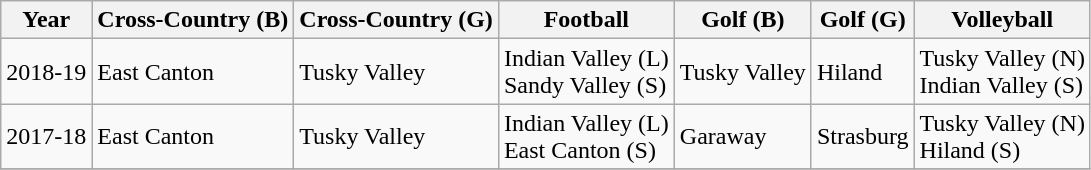<table class="wikitable">
<tr>
<th>Year</th>
<th>Cross-Country (B)</th>
<th>Cross-Country (G)</th>
<th>Football</th>
<th>Golf (B)</th>
<th>Golf (G)</th>
<th>Volleyball</th>
</tr>
<tr>
<td>2018-19</td>
<td>East Canton</td>
<td>Tusky Valley</td>
<td>Indian Valley (L)<br>Sandy Valley (S)</td>
<td>Tusky Valley</td>
<td>Hiland</td>
<td>Tusky Valley (N)<br>Indian Valley (S)</td>
</tr>
<tr>
<td>2017-18</td>
<td>East Canton</td>
<td>Tusky Valley</td>
<td>Indian Valley (L)<br>East Canton (S)</td>
<td>Garaway</td>
<td>Strasburg</td>
<td>Tusky Valley (N)<br>Hiland (S)</td>
</tr>
<tr>
</tr>
</table>
